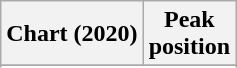<table class="wikitable sortable plainrowheaders" style="text-align:center">
<tr>
<th scope="col">Chart (2020)</th>
<th scope="col">Peak<br>position</th>
</tr>
<tr>
</tr>
<tr>
</tr>
<tr>
</tr>
</table>
